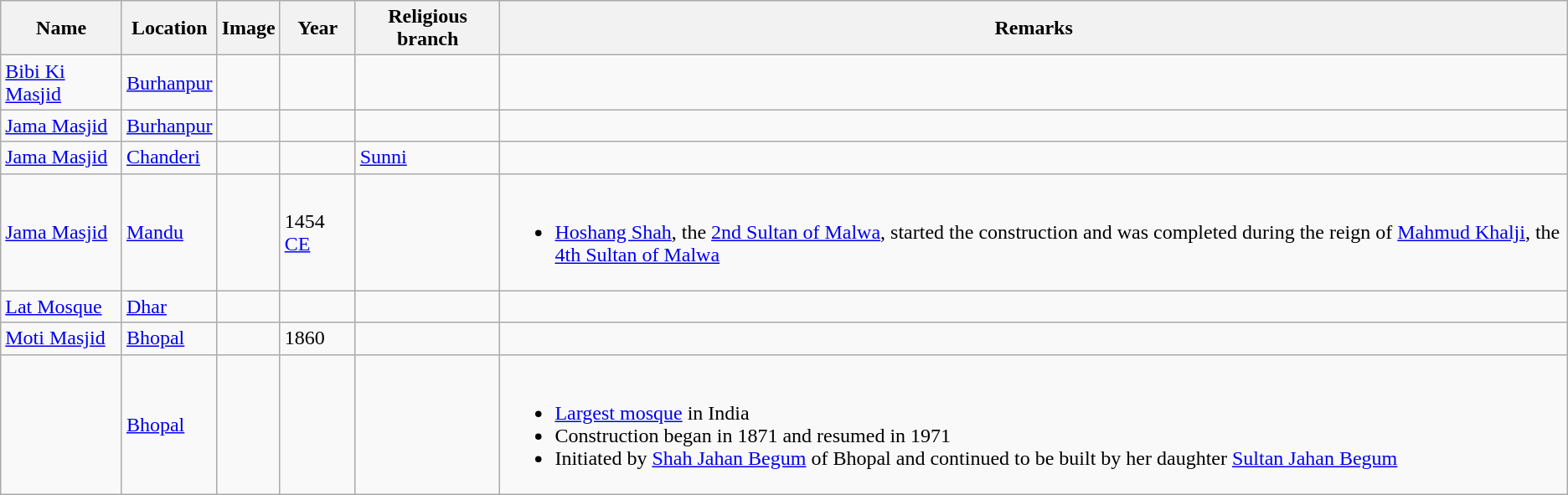<table class="wikitable sortable">
<tr>
<th>Name</th>
<th>Location</th>
<th>Image</th>
<th>Year</th>
<th>Religious branch</th>
<th>Remarks</th>
</tr>
<tr>
<td><a href='#'>Bibi Ki Masjid</a></td>
<td><a href='#'>Burhanpur</a></td>
<td></td>
<td></td>
<td></td>
<td></td>
</tr>
<tr>
<td><a href='#'>Jama Masjid</a></td>
<td><a href='#'>Burhanpur</a></td>
<td></td>
<td></td>
<td></td>
<td></td>
</tr>
<tr>
<td><a href='#'>Jama Masjid</a></td>
<td><a href='#'>Chanderi</a></td>
<td></td>
<td></td>
<td><a href='#'>Sunni</a></td>
<td></td>
</tr>
<tr>
<td><a href='#'>Jama Masjid</a></td>
<td><a href='#'>Mandu</a></td>
<td></td>
<td>1454 <a href='#'>CE</a></td>
<td></td>
<td><br><ul><li><a href='#'>Hoshang Shah</a>, the <a href='#'>2nd Sultan of Malwa</a>, started the construction and was completed during the reign of <a href='#'>Mahmud Khalji</a>, the <a href='#'>4th Sultan of Malwa</a></li></ul></td>
</tr>
<tr>
<td><a href='#'>Lat Mosque</a></td>
<td><a href='#'>Dhar</a></td>
<td></td>
<td></td>
<td></td>
<td></td>
</tr>
<tr>
<td><a href='#'>Moti Masjid</a></td>
<td><a href='#'>Bhopal</a></td>
<td></td>
<td>1860</td>
<td></td>
<td></td>
</tr>
<tr>
<td></td>
<td><a href='#'>Bhopal</a></td>
<td></td>
<td></td>
<td></td>
<td><br><ul><li><a href='#'>Largest mosque</a> in India</li><li>Construction began in 1871 and resumed in 1971</li><li>Initiated by <a href='#'>Shah Jahan Begum</a> of Bhopal and continued to be built by her daughter <a href='#'>Sultan Jahan Begum</a></li></ul></td>
</tr>
</table>
